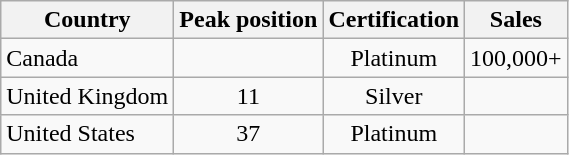<table class="wikitable">
<tr>
<th>Country</th>
<th>Peak position</th>
<th>Certification</th>
<th>Sales</th>
</tr>
<tr>
<td>Canada</td>
<td align="center"></td>
<td align="center">Platinum</td>
<td align="center">100,000+</td>
</tr>
<tr>
<td>United Kingdom</td>
<td align="center">11</td>
<td align="center">Silver</td>
<td align="center"></td>
</tr>
<tr>
<td>United States</td>
<td align="center">37</td>
<td align="center">Platinum</td>
<td align="center"></td>
</tr>
</table>
